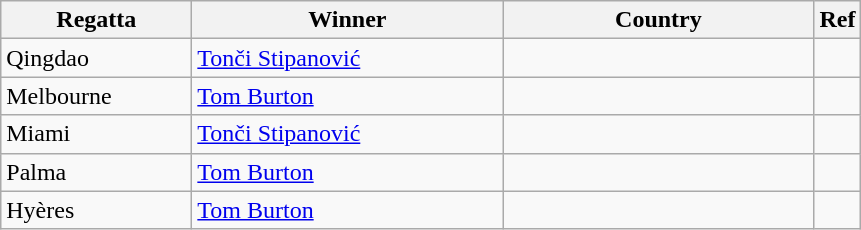<table class="wikitable">
<tr>
<th width=120>Regatta</th>
<th style="width:200px;">Winner</th>
<th style="width:200px;">Country</th>
<th>Ref</th>
</tr>
<tr>
<td>Qingdao</td>
<td><a href='#'>Tonči Stipanović</a></td>
<td></td>
<td></td>
</tr>
<tr>
<td>Melbourne</td>
<td><a href='#'>Tom Burton</a></td>
<td></td>
<td></td>
</tr>
<tr>
<td>Miami</td>
<td><a href='#'>Tonči Stipanović</a></td>
<td></td>
<td></td>
</tr>
<tr>
<td>Palma</td>
<td><a href='#'>Tom Burton</a></td>
<td></td>
<td></td>
</tr>
<tr>
<td>Hyères</td>
<td><a href='#'>Tom Burton</a></td>
<td></td>
<td></td>
</tr>
</table>
